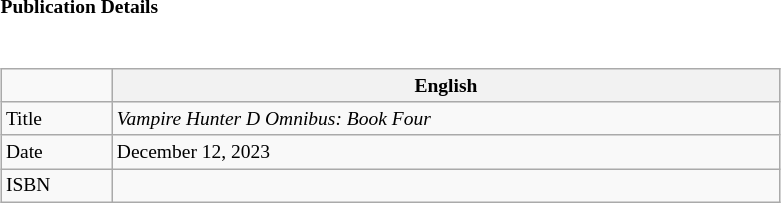<table class="collapsible collapsed" border="0" style="width:75%; font-size:small;">
<tr>
<th style="width:20em; text-align:left">Publication Details</th>
<th></th>
</tr>
<tr>
<td colspan="1"><br><table class="wikitable" style="width:200%; font-size:small;  margin-right:-1em;">
<tr>
<td></td>
<th>English</th>
</tr>
<tr>
<td>Title</td>
<td> <em>Vampire Hunter D Omnibus: Book Four</em></td>
</tr>
<tr>
<td>Date</td>
<td> December 12, 2023</td>
</tr>
<tr>
<td>ISBN</td>
<td> </td>
</tr>
</table>
</td>
</tr>
</table>
